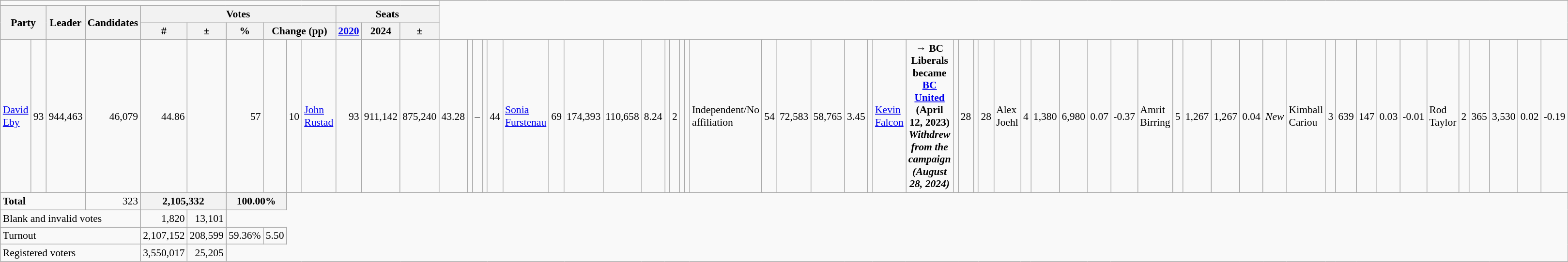<table class="wikitable" style="text-align:right; font-size:90%">
<tr>
<td colspan=13; style=text-align:center></td>
</tr>
<tr>
<th rowspan="2" colspan="2" style="width:15%">Party</th>
<th rowspan="2">Leader</th>
<th rowspan="2">Candidates</th>
<th colspan="6">Votes</th>
<th colspan="3">Seats</th>
</tr>
<tr>
<th>#</th>
<th>±</th>
<th>%</th>
<th colspan="3">Change (pp)</th>
<th><a href='#'>2020</a></th>
<th>2024</th>
<th>±</th>
</tr>
<tr>
<td style="text-align: left;"><a href='#'>David Eby</a></td>
<td>93</td>
<td>944,463</td>
<td>46,079</td>
<td>44.86</td>
<td></td>
<td>57</td>
<td></td>
<td>10<br></td>
<td style="text-align: left;"><a href='#'>John Rustad</a></td>
<td>93</td>
<td>911,142</td>
<td>875,240</td>
<td>43.28</td>
<td></td>
<td>–</td>
<td></td>
<td>44<br></td>
<td style="text-align: left;"><a href='#'>Sonia Furstenau</a></td>
<td>69</td>
<td>174,393</td>
<td>110,658</td>
<td>8.24</td>
<td></td>
<td>2</td>
<td></td>
<td><br></td>
<td style="text-align: left;" colspan="2">Independent/No affiliation</td>
<td>54</td>
<td>72,583</td>
<td>58,765</td>
<td>3.45</td>
<td><br></td>
<td style="text-align: left;"><a href='#'>Kevin Falcon</a></td>
<td colspan="4" style="text-align:center;">→ <strong>BC Liberals became <a href='#'>BC United</a> (April 12, 2023)</strong><br><strong><em>Withdrew from the campaign (August 28, 2024)</em></strong></td>
<td></td>
<td>28</td>
<td></td>
<td>28<br></td>
<td style="text-align: left;">Alex Joehl</td>
<td>4</td>
<td>1,380</td>
<td>6,980</td>
<td>0.07</td>
<td>-0.37<br></td>
<td style="text-align: left;">Amrit Birring</td>
<td>5</td>
<td>1,267</td>
<td>1,267</td>
<td>0.04</td>
<td><em>New</em><br></td>
<td style="text-align: left;">Kimball Cariou</td>
<td>3</td>
<td>639</td>
<td>147</td>
<td>0.03</td>
<td>-0.01<br></td>
<td style="text-align: left;">Rod Taylor</td>
<td>2</td>
<td>365</td>
<td>3,530</td>
<td>0.02</td>
<td>-0.19</td>
</tr>
<tr>
<td colspan="3" style="text-align: left;"><strong>Total</strong></td>
<td>323</td>
<th colspan="2">2,105,332</th>
<th colspan="2">100.00%</th>
</tr>
<tr>
<td colspan="4" style="text-align:left;">Blank and invalid votes</td>
<td>1,820</td>
<td>13,101</td>
</tr>
<tr>
<td colspan="4" style="text-align:left;">Turnout</td>
<td>2,107,152</td>
<td>208,599</td>
<td>59.36%</td>
<td>5.50</td>
</tr>
<tr>
<td colspan="4" style="text-align:left;">Registered voters</td>
<td>3,550,017</td>
<td>25,205</td>
</tr>
</table>
